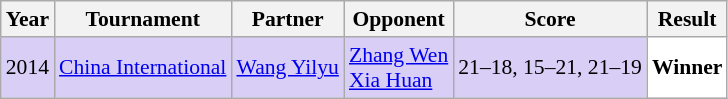<table class="sortable wikitable" style="font-size: 90%;">
<tr>
<th>Year</th>
<th>Tournament</th>
<th>Partner</th>
<th>Opponent</th>
<th>Score</th>
<th>Result</th>
</tr>
<tr style="background:#D8CEF6">
<td align="center">2014</td>
<td align="left"><a href='#'>China International</a></td>
<td align="left"> <a href='#'>Wang Yilyu</a></td>
<td align="left"> <a href='#'>Zhang Wen</a> <br>  <a href='#'>Xia Huan</a></td>
<td align="left">21–18, 15–21, 21–19</td>
<td style="text-align:left; background:white"> <strong>Winner</strong></td>
</tr>
</table>
